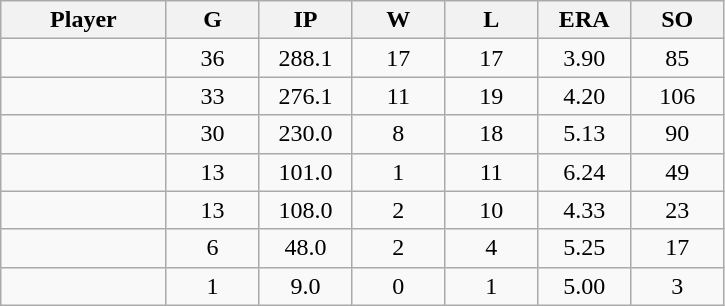<table class="wikitable sortable">
<tr>
<th bgcolor="#DDDDFF" width="16%">Player</th>
<th bgcolor="#DDDDFF" width="9%">G</th>
<th bgcolor="#DDDDFF" width="9%">IP</th>
<th bgcolor="#DDDDFF" width="9%">W</th>
<th bgcolor="#DDDDFF" width="9%">L</th>
<th bgcolor="#DDDDFF" width="9%">ERA</th>
<th bgcolor="#DDDDFF" width="9%">SO</th>
</tr>
<tr align="center">
<td></td>
<td>36</td>
<td>288.1</td>
<td>17</td>
<td>17</td>
<td>3.90</td>
<td>85</td>
</tr>
<tr align="center">
<td></td>
<td>33</td>
<td>276.1</td>
<td>11</td>
<td>19</td>
<td>4.20</td>
<td>106</td>
</tr>
<tr align="center">
<td></td>
<td>30</td>
<td>230.0</td>
<td>8</td>
<td>18</td>
<td>5.13</td>
<td>90</td>
</tr>
<tr align="center">
<td></td>
<td>13</td>
<td>101.0</td>
<td>1</td>
<td>11</td>
<td>6.24</td>
<td>49</td>
</tr>
<tr align="center">
<td></td>
<td>13</td>
<td>108.0</td>
<td>2</td>
<td>10</td>
<td>4.33</td>
<td>23</td>
</tr>
<tr align="center">
<td></td>
<td>6</td>
<td>48.0</td>
<td>2</td>
<td>4</td>
<td>5.25</td>
<td>17</td>
</tr>
<tr align="center">
<td></td>
<td>1</td>
<td>9.0</td>
<td>0</td>
<td>1</td>
<td>5.00</td>
<td>3</td>
</tr>
</table>
